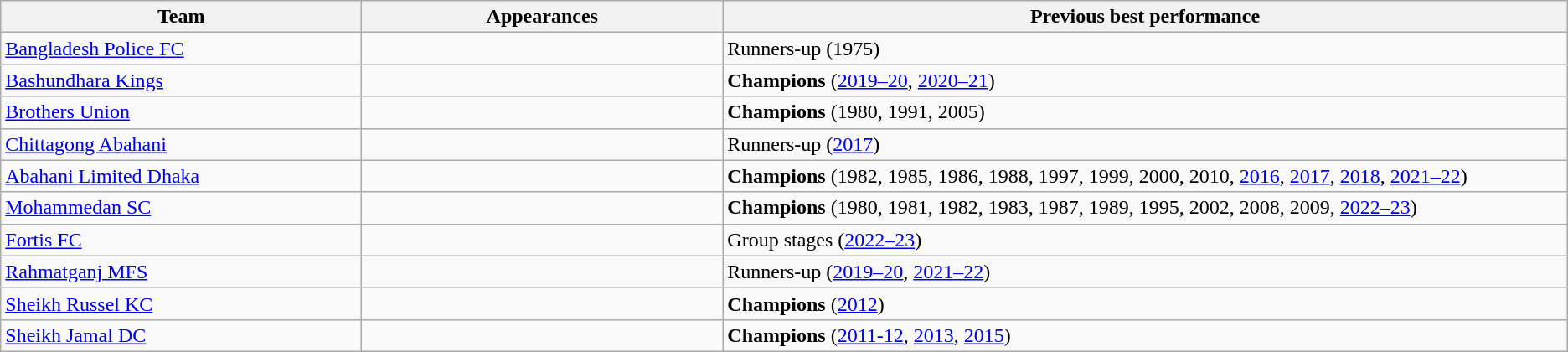<table class="wikitable">
<tr>
<th style="width:16.67%;">Team</th>
<th style="width:16.67%;">Appearances</th>
<th width=39%>Previous best performance</th>
</tr>
<tr>
<td><a href='#'>Bangladesh Police FC</a></td>
<td></td>
<td>Runners-up (1975)</td>
</tr>
<tr>
<td><a href='#'>Bashundhara Kings</a><br></td>
<td></td>
<td><strong>Champions</strong> (<a href='#'>2019–20</a>, <a href='#'>2020–21</a>)</td>
</tr>
<tr>
<td><a href='#'>Brothers Union</a></td>
<td></td>
<td><strong>Champions</strong> (1980, 1991, 2005)</td>
</tr>
<tr>
<td><a href='#'>Chittagong Abahani</a></td>
<td></td>
<td>Runners-up (<a href='#'>2017</a>)</td>
</tr>
<tr>
<td><a href='#'>Abahani Limited Dhaka</a></td>
<td></td>
<td><strong>Champions</strong> (1982, 1985, 1986, 1988, 1997, 1999, 2000, 2010, <a href='#'>2016</a>, <a href='#'>2017</a>, <a href='#'>2018</a>, <a href='#'>2021–22</a>)</td>
</tr>
<tr>
<td><a href='#'>Mohammedan SC</a></td>
<td></td>
<td><strong>Champions</strong> (1980, 1981, 1982, 1983, 1987, 1989, 1995, 2002, 2008, 2009, <a href='#'>2022–23</a>)</td>
</tr>
<tr>
<td><a href='#'>Fortis FC</a></td>
<td></td>
<td>Group stages (<a href='#'>2022–23</a>)</td>
</tr>
<tr>
<td><a href='#'>Rahmatganj MFS</a></td>
<td></td>
<td>Runners-up (<a href='#'>2019–20</a>, <a href='#'>2021–22</a>)</td>
</tr>
<tr>
<td><a href='#'>Sheikh Russel KC</a></td>
<td></td>
<td><strong>Champions</strong> (<a href='#'>2012</a>)</td>
</tr>
<tr>
<td><a href='#'>Sheikh Jamal DC</a></td>
<td></td>
<td><strong>Champions</strong> (<a href='#'>2011-12</a>, <a href='#'>2013</a>, <a href='#'>2015</a>)</td>
</tr>
</table>
